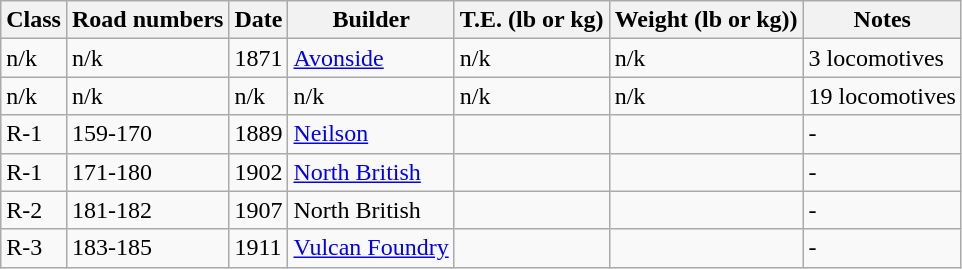<table class="wikitable sortable">
<tr>
<th>Class</th>
<th>Road numbers</th>
<th>Date</th>
<th>Builder</th>
<th>T.E. (lb or kg)</th>
<th>Weight (lb or kg))</th>
<th>Notes</th>
</tr>
<tr>
<td>n/k</td>
<td>n/k</td>
<td>1871</td>
<td><a href='#'>Avonside</a></td>
<td>n/k</td>
<td>n/k</td>
<td>3 locomotives</td>
</tr>
<tr>
<td>n/k</td>
<td>n/k</td>
<td>n/k</td>
<td>n/k</td>
<td>n/k</td>
<td>n/k</td>
<td>19 locomotives</td>
</tr>
<tr>
<td>R-1</td>
<td>159-170</td>
<td>1889</td>
<td><a href='#'>Neilson</a></td>
<td></td>
<td></td>
<td>-</td>
</tr>
<tr>
<td>R-1</td>
<td>171-180</td>
<td>1902</td>
<td><a href='#'>North British</a></td>
<td></td>
<td></td>
<td>-</td>
</tr>
<tr>
<td>R-2</td>
<td>181-182</td>
<td>1907</td>
<td>North British</td>
<td></td>
<td></td>
<td>-</td>
</tr>
<tr>
<td>R-3</td>
<td>183-185</td>
<td>1911</td>
<td><a href='#'>Vulcan Foundry</a></td>
<td></td>
<td></td>
<td>-</td>
</tr>
</table>
